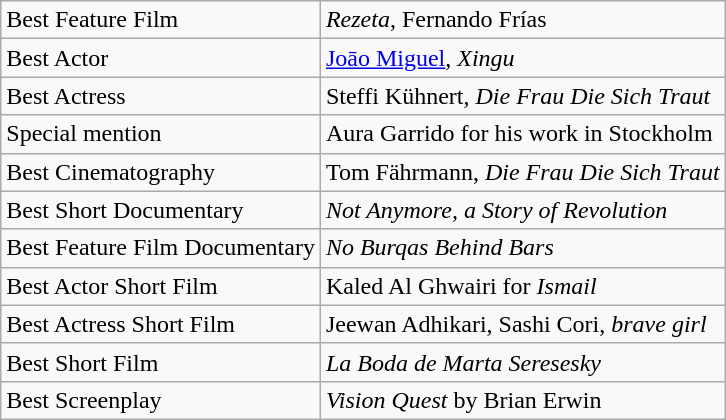<table class="wikitable">
<tr>
<td>Best Feature Film</td>
<td><em>Rezeta</em>, Fernando Frías</td>
</tr>
<tr>
<td>Best Actor</td>
<td><a href='#'>Joāo Miguel</a>, <em>Xingu</em></td>
</tr>
<tr>
<td>Best Actress</td>
<td>Steffi Kühnert, <em>Die Frau Die Sich Traut</em></td>
</tr>
<tr>
<td>Special mention</td>
<td>Aura Garrido for his work in Stockholm</td>
</tr>
<tr>
<td>Best Cinematography</td>
<td>Tom Fährmann, <em>Die Frau Die Sich Traut</em></td>
</tr>
<tr>
<td>Best Short Documentary</td>
<td><em>Not Anymore, a Story of Revolution</em></td>
</tr>
<tr>
<td>Best Feature Film Documentary</td>
<td><em>No Burqas Behind Bars</em></td>
</tr>
<tr>
<td>Best Actor Short Film</td>
<td>Kaled Al Ghwairi for <em>Ismail</em></td>
</tr>
<tr>
<td>Best Actress Short Film</td>
<td>Jeewan Adhikari, Sashi Cori, <em>brave girl</em></td>
</tr>
<tr>
<td>Best Short Film</td>
<td><em>La Boda de Marta Seresesky</em></td>
</tr>
<tr>
<td>Best Screenplay</td>
<td><em>Vision Quest</em> by Brian Erwin</td>
</tr>
</table>
